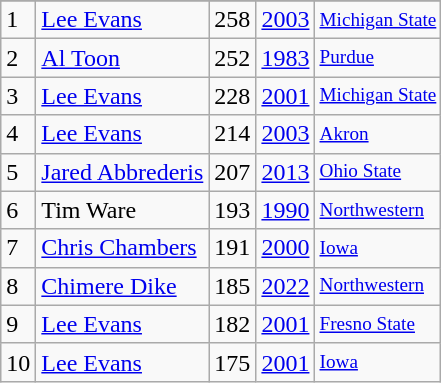<table class="wikitable">
<tr>
</tr>
<tr>
<td>1</td>
<td><a href='#'>Lee Evans</a></td>
<td>258</td>
<td><a href='#'>2003</a></td>
<td style="font-size:80%;"><a href='#'>Michigan State</a></td>
</tr>
<tr>
<td>2</td>
<td><a href='#'>Al Toon</a></td>
<td>252</td>
<td><a href='#'>1983</a></td>
<td style="font-size:80%;"><a href='#'>Purdue</a></td>
</tr>
<tr>
<td>3</td>
<td><a href='#'>Lee Evans</a></td>
<td>228</td>
<td><a href='#'>2001</a></td>
<td style="font-size:80%;"><a href='#'>Michigan State</a></td>
</tr>
<tr>
<td>4</td>
<td><a href='#'>Lee Evans</a></td>
<td>214</td>
<td><a href='#'>2003</a></td>
<td style="font-size:80%;"><a href='#'>Akron</a></td>
</tr>
<tr>
<td>5</td>
<td><a href='#'>Jared Abbrederis</a></td>
<td>207</td>
<td><a href='#'>2013</a></td>
<td style="font-size:80%;"><a href='#'>Ohio State</a></td>
</tr>
<tr>
<td>6</td>
<td>Tim Ware</td>
<td>193</td>
<td><a href='#'>1990</a></td>
<td style="font-size:80%;"><a href='#'>Northwestern</a></td>
</tr>
<tr>
<td>7</td>
<td><a href='#'>Chris Chambers</a></td>
<td>191</td>
<td><a href='#'>2000</a></td>
<td style="font-size:80%;"><a href='#'>Iowa</a></td>
</tr>
<tr>
<td>8</td>
<td><a href='#'>Chimere Dike</a></td>
<td>185</td>
<td><a href='#'>2022</a></td>
<td style="font-size:80%;"><a href='#'>Northwestern</a></td>
</tr>
<tr>
<td>9</td>
<td><a href='#'>Lee Evans</a></td>
<td>182</td>
<td><a href='#'>2001</a></td>
<td style="font-size:80%;"><a href='#'>Fresno State</a></td>
</tr>
<tr>
<td>10</td>
<td><a href='#'>Lee Evans</a></td>
<td>175</td>
<td><a href='#'>2001</a></td>
<td style="font-size:80%;"><a href='#'>Iowa</a></td>
</tr>
</table>
